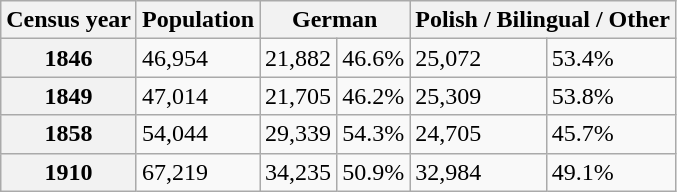<table class="wikitable">
<tr>
<th>Census year</th>
<th>Population</th>
<th colspan="2">German</th>
<th colspan="2"><strong>Polish / Bilingual / Other</strong></th>
</tr>
<tr>
<th>1846</th>
<td>46,954</td>
<td>21,882</td>
<td>46.6%</td>
<td>25,072</td>
<td>53.4%</td>
</tr>
<tr>
<th>1849</th>
<td>47,014</td>
<td>21,705</td>
<td>46.2%</td>
<td>25,309</td>
<td>53.8%</td>
</tr>
<tr>
<th>1858</th>
<td>54,044</td>
<td>29,339</td>
<td>54.3%</td>
<td>24,705</td>
<td>45.7%</td>
</tr>
<tr>
<th>1910</th>
<td>67,219</td>
<td>34,235</td>
<td>50.9%</td>
<td>32,984</td>
<td>49.1%</td>
</tr>
</table>
